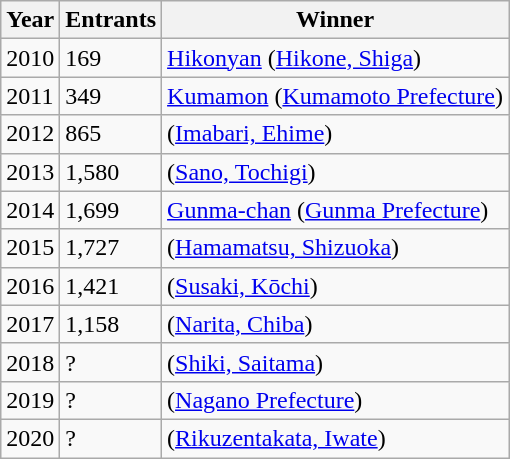<table class="wikitable">
<tr>
<th>Year</th>
<th>Entrants</th>
<th>Winner</th>
</tr>
<tr>
<td>2010</td>
<td>169</td>
<td><a href='#'>Hikonyan</a> (<a href='#'>Hikone, Shiga</a>)</td>
</tr>
<tr>
<td>2011</td>
<td>349</td>
<td><a href='#'>Kumamon</a> (<a href='#'>Kumamoto Prefecture</a>)</td>
</tr>
<tr>
<td>2012</td>
<td>865</td>
<td> (<a href='#'>Imabari, Ehime</a>)</td>
</tr>
<tr>
<td>2013</td>
<td>1,580</td>
<td> (<a href='#'>Sano, Tochigi</a>)</td>
</tr>
<tr>
<td>2014</td>
<td>1,699</td>
<td><a href='#'>Gunma-chan</a> (<a href='#'>Gunma Prefecture</a>)</td>
</tr>
<tr>
<td>2015</td>
<td>1,727</td>
<td> (<a href='#'>Hamamatsu, Shizuoka</a>)</td>
</tr>
<tr>
<td>2016</td>
<td>1,421</td>
<td> (<a href='#'>Susaki, Kōchi</a>)</td>
</tr>
<tr>
<td>2017</td>
<td>1,158</td>
<td> (<a href='#'>Narita, Chiba</a>)</td>
</tr>
<tr>
<td>2018</td>
<td>?</td>
<td> (<a href='#'>Shiki, Saitama</a>)</td>
</tr>
<tr>
<td>2019</td>
<td>?</td>
<td> (<a href='#'>Nagano Prefecture</a>)</td>
</tr>
<tr>
<td>2020</td>
<td>?</td>
<td> (<a href='#'>Rikuzentakata, Iwate</a>)</td>
</tr>
</table>
